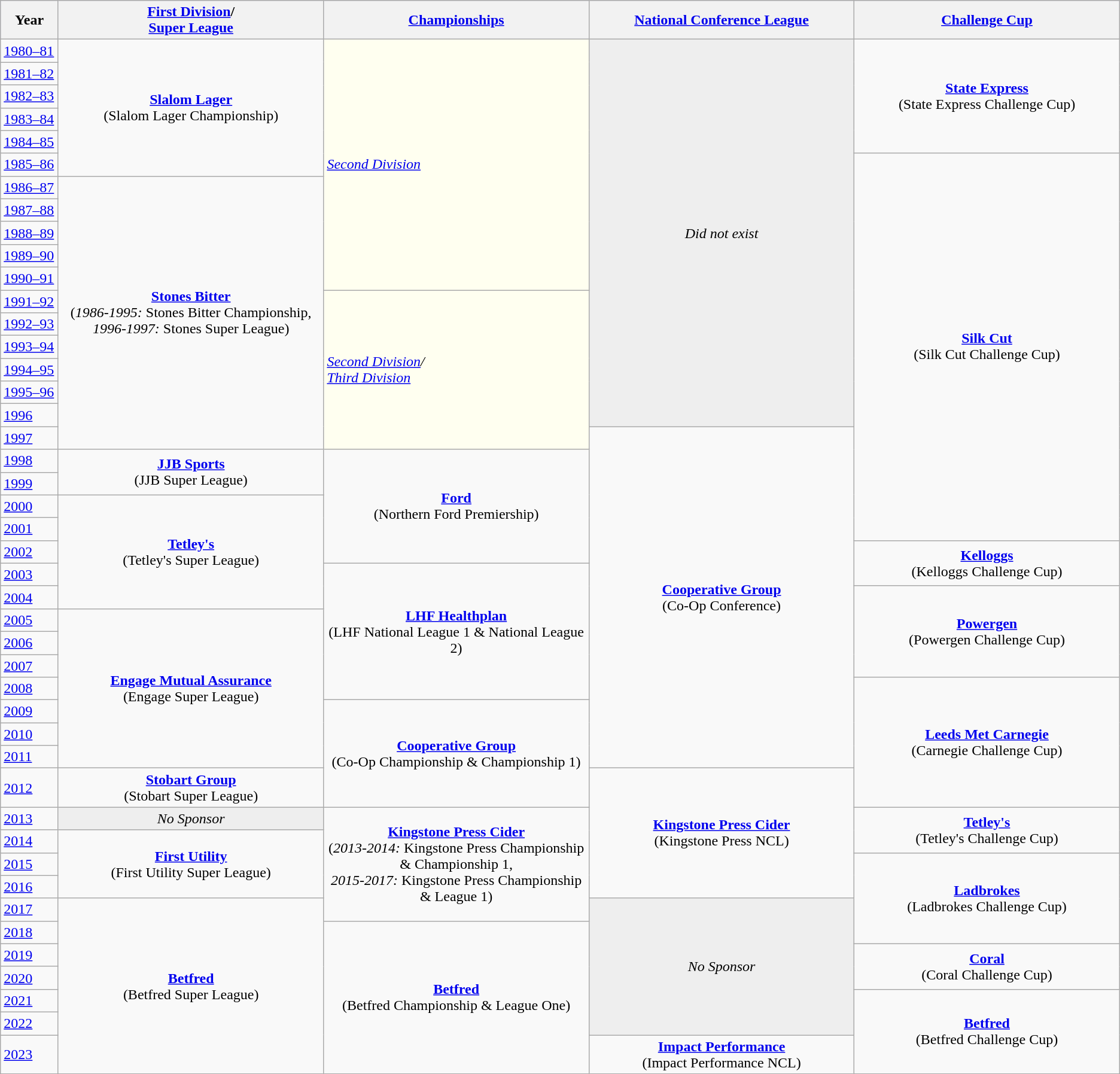<table class="wikitable">
<tr style="background:#ddddff;">
<th width=1%>Year</th>
<th width=10%><a href='#'>First Division</a>/<br><a href='#'>Super League</a></th>
<th width=10%><a href='#'>Championships</a></th>
<th width=10%><a href='#'>National Conference League</a></th>
<th width=10%><a href='#'>Challenge Cup</a></th>
</tr>
<tr>
<td><a href='#'>1980–81</a></td>
<td rowspan=6 style="text-align:center;"><strong><a href='#'>Slalom Lager</a></strong><br>(Slalom Lager Championship)</td>
<td rowspan=11 bgcolor=#fffffff><em><a href='#'>Second Division</a></em></td>
<td rowspan=17 bgcolor=#eeeeee style="text-align:center;"><em>Did not exist</em></td>
<td rowspan=5 style="text-align:center;"><strong><a href='#'>State Express</a></strong><br>(State Express Challenge Cup)</td>
</tr>
<tr>
<td><a href='#'>1981–82</a></td>
</tr>
<tr>
<td><a href='#'>1982–83</a></td>
</tr>
<tr>
<td><a href='#'>1983–84</a></td>
</tr>
<tr>
<td><a href='#'>1984–85</a></td>
</tr>
<tr>
<td><a href='#'>1985–86</a></td>
<td rowspan=17 style="text-align:center;"><strong><a href='#'>Silk Cut</a></strong><br> (Silk Cut Challenge Cup)</td>
</tr>
<tr>
<td><a href='#'>1986–87</a></td>
<td rowspan=12 style="text-align:center;"><strong><a href='#'>Stones Bitter</a></strong><br>(<em>1986-1995:</em> Stones Bitter Championship,<br><em>1996-1997:</em> Stones Super League)</td>
</tr>
<tr>
<td><a href='#'>1987–88</a></td>
</tr>
<tr>
<td><a href='#'>1988–89</a></td>
</tr>
<tr>
<td><a href='#'>1989–90</a></td>
</tr>
<tr>
<td><a href='#'>1990–91</a></td>
</tr>
<tr>
<td><a href='#'>1991–92</a></td>
<td rowspan=7 bgcolor=#fffffff><em><a href='#'>Second Division</a>/<br> <a href='#'>Third Division</a></em></td>
</tr>
<tr>
<td><a href='#'>1992–93</a></td>
</tr>
<tr>
<td><a href='#'>1993–94</a></td>
</tr>
<tr>
<td><a href='#'>1994–95</a></td>
</tr>
<tr>
<td><a href='#'>1995–96</a></td>
</tr>
<tr>
<td><a href='#'>1996</a></td>
</tr>
<tr>
<td><a href='#'>1997</a></td>
<td rowspan=15 style="text-align:center;"><strong><a href='#'>Cooperative Group</a></strong><br>(Co-Op Conference)</td>
</tr>
<tr>
<td><a href='#'>1998</a></td>
<td rowspan=2 style="text-align:center;"><strong><a href='#'>JJB Sports</a></strong><br>(JJB Super League)</td>
<td rowspan=5 style="text-align:center;"><strong><a href='#'>Ford</a></strong><br>(Northern Ford Premiership)</td>
</tr>
<tr>
<td><a href='#'>1999</a></td>
</tr>
<tr>
<td><a href='#'>2000</a></td>
<td rowspan=5 style="text-align:center;"><strong><a href='#'>Tetley's</a></strong><br> (Tetley's Super League)</td>
</tr>
<tr>
<td><a href='#'>2001</a></td>
</tr>
<tr>
<td><a href='#'>2002</a></td>
<td rowspan=2 style="text-align:center;"><strong><a href='#'>Kelloggs</a></strong><br>(Kelloggs Challenge Cup)</td>
</tr>
<tr>
<td><a href='#'>2003</a></td>
<td rowspan=6 style="text-align:center;"><strong><a href='#'>LHF Healthplan</a></strong><br> (LHF National League 1 & National League 2)</td>
</tr>
<tr>
<td><a href='#'>2004</a></td>
<td rowspan=4 style="text-align:center;"><strong><a href='#'>Powergen</a></strong><br>(Powergen Challenge Cup)</td>
</tr>
<tr>
<td><a href='#'>2005</a></td>
<td rowspan=7 style="text-align:center;"><strong><a href='#'>Engage Mutual Assurance</a></strong><br> (Engage Super League)</td>
</tr>
<tr>
<td><a href='#'>2006</a></td>
</tr>
<tr>
<td><a href='#'>2007</a></td>
</tr>
<tr>
<td><a href='#'>2008</a></td>
<td rowspan=5 style="text-align:center;"><strong><a href='#'>Leeds Met Carnegie</a></strong><br>(Carnegie Challenge Cup)</td>
</tr>
<tr>
<td><a href='#'>2009</a></td>
<td rowspan=4 style="text-align:center;"><strong><a href='#'>Cooperative Group</a></strong> <br>(Co-Op Championship & Championship 1)</td>
</tr>
<tr>
<td><a href='#'>2010</a></td>
</tr>
<tr>
<td><a href='#'>2011</a></td>
</tr>
<tr>
<td><a href='#'>2012</a></td>
<td style="text-align:center;"><strong><a href='#'>Stobart Group</a></strong><br> (Stobart Super League)</td>
<td rowspan=5 style="text-align:center;"><strong><a href='#'>Kingstone Press Cider</a></strong><br>(Kingstone Press NCL)</td>
</tr>
<tr>
<td><a href='#'>2013</a></td>
<td bgcolor=#eeeeee style="text-align:center;"><em>No Sponsor</em></td>
<td rowspan=5 style="text-align:center;"><strong><a href='#'>Kingstone Press Cider</a></strong><br> (<em>2013-2014:</em> Kingstone Press Championship & Championship 1,<br><em>2015-2017:</em> Kingstone Press Championship & League 1)</td>
<td rowspan=2 style="text-align:center;"><strong><a href='#'>Tetley's</a></strong><br>(Tetley's Challenge Cup)</td>
</tr>
<tr>
<td><a href='#'>2014</a></td>
<td rowspan=3 style="text-align:center;"><strong><a href='#'>First Utility</a></strong><br> (First Utility Super League)</td>
</tr>
<tr>
<td><a href='#'>2015</a></td>
<td rowspan=4 style="text-align:center;"><strong><a href='#'>Ladbrokes</a></strong><br>(Ladbrokes Challenge Cup)</td>
</tr>
<tr>
<td><a href='#'>2016</a></td>
</tr>
<tr>
<td><a href='#'>2017</a></td>
<td rowspan=7 style="text-align:center;"><strong><a href='#'>Betfred</a></strong> <br>(Betfred Super League)</td>
<td rowspan=6 bgcolor=#eeeeee style="text-align:center;"><em>No Sponsor</em></td>
</tr>
<tr>
<td><a href='#'>2018</a></td>
<td rowspan=6 style="text-align:center;"><strong><a href='#'>Betfred</a></strong> <br>(Betfred Championship & League One)</td>
</tr>
<tr>
<td><a href='#'>2019</a></td>
<td rowspan=2 style="text-align:center;"><strong><a href='#'>Coral</a></strong> <br>(Coral Challenge Cup)</td>
</tr>
<tr>
<td><a href='#'>2020</a></td>
</tr>
<tr>
<td><a href='#'>2021</a></td>
<td rowspan=3 style="text-align:center;"><strong><a href='#'>Betfred</a></strong> <br>(Betfred Challenge Cup)</td>
</tr>
<tr>
<td><a href='#'>2022</a></td>
</tr>
<tr>
<td><a href='#'>2023</a></td>
<td rowspan=2 style="text-align:center;"><strong><a href='#'>Impact Performance</a></strong> <br>(Impact Performance NCL)</td>
</tr>
</table>
